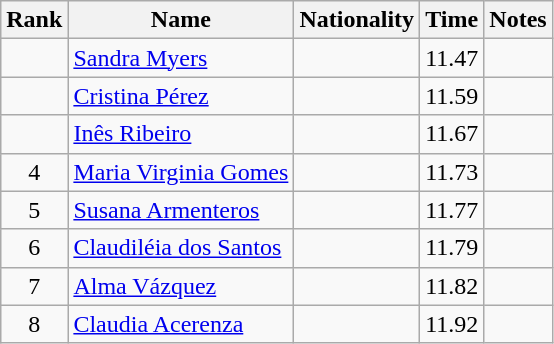<table class="wikitable sortable" style="text-align:center">
<tr>
<th>Rank</th>
<th>Name</th>
<th>Nationality</th>
<th>Time</th>
<th>Notes</th>
</tr>
<tr>
<td align=center></td>
<td align=left><a href='#'>Sandra Myers</a></td>
<td align=left></td>
<td>11.47</td>
<td></td>
</tr>
<tr>
<td align=center></td>
<td align=left><a href='#'>Cristina Pérez</a></td>
<td align=left></td>
<td>11.59</td>
<td></td>
</tr>
<tr>
<td align=center></td>
<td align=left><a href='#'>Inês Ribeiro</a></td>
<td align=left></td>
<td>11.67</td>
<td></td>
</tr>
<tr>
<td align=center>4</td>
<td align=left><a href='#'>Maria Virginia Gomes</a></td>
<td align=left></td>
<td>11.73</td>
<td></td>
</tr>
<tr>
<td align=center>5</td>
<td align=left><a href='#'>Susana Armenteros</a></td>
<td align=left></td>
<td>11.77</td>
<td></td>
</tr>
<tr>
<td align=center>6</td>
<td align=left><a href='#'>Claudiléia dos Santos</a></td>
<td align=left></td>
<td>11.79</td>
<td></td>
</tr>
<tr>
<td align=center>7</td>
<td align=left><a href='#'>Alma Vázquez</a></td>
<td align=left></td>
<td>11.82</td>
<td></td>
</tr>
<tr>
<td align=center>8</td>
<td align=left><a href='#'>Claudia Acerenza</a></td>
<td align=left></td>
<td>11.92</td>
<td></td>
</tr>
</table>
